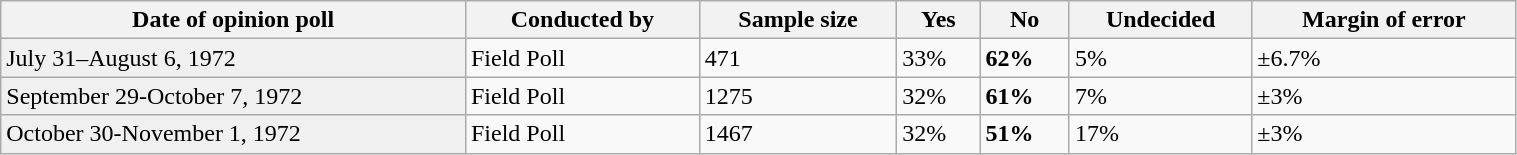<table class="wikitable" style="width:80%">
<tr>
<th>Date of opinion poll</th>
<th>Conducted by</th>
<th>Sample size</th>
<th>Yes</th>
<th>No</th>
<th>Undecided</th>
<th>Margin of error</th>
</tr>
<tr>
<td style="background:#f0f0f0;">July 31–August 6, 1972</td>
<td>Field Poll</td>
<td>471</td>
<td>33%</td>
<td><strong>62%</strong></td>
<td>5%</td>
<td>±6.7%</td>
</tr>
<tr>
<td style="background:#f0f0f0;">September 29-October 7, 1972</td>
<td>Field Poll</td>
<td>1275</td>
<td>32%</td>
<td><strong>61%</strong></td>
<td>7%</td>
<td>±3%</td>
</tr>
<tr>
<td style="background:#f0f0f0;">October 30-November 1, 1972</td>
<td>Field Poll</td>
<td>1467</td>
<td>32%</td>
<td><strong>51%</strong></td>
<td>17%</td>
<td>±3%</td>
</tr>
</table>
